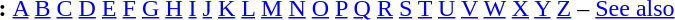<table id="toc" border="0">
<tr>
<th>:</th>
<td><a href='#'>A</a> <a href='#'>B</a> <a href='#'>C</a> <a href='#'>D</a> <a href='#'>E</a> <a href='#'>F</a> <a href='#'>G</a> <a href='#'>H</a> <a href='#'>I</a> <a href='#'>J</a> <a href='#'>K</a> <a href='#'>L</a> <a href='#'>M</a> <a href='#'>N</a> <a href='#'>O</a> <a href='#'>P</a> <a href='#'>Q</a> <a href='#'>R</a> <a href='#'>S</a> <a href='#'>T</a> <a href='#'>U</a> <a href='#'>V</a> <a href='#'>W</a> <a href='#'>X</a> <a href='#'>Y</a> <a href='#'>Z</a> – <a href='#'>See also</a></td>
</tr>
</table>
